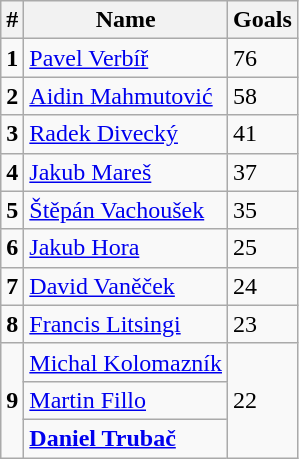<table class="wikitable">
<tr>
<th>#</th>
<th>Name</th>
<th>Goals</th>
</tr>
<tr>
<td><strong>1</strong></td>
<td> <a href='#'>Pavel Verbíř</a></td>
<td>76</td>
</tr>
<tr>
<td><strong>2</strong></td>
<td> <a href='#'>Aidin Mahmutović</a></td>
<td>58</td>
</tr>
<tr>
<td><strong>3</strong></td>
<td> <a href='#'>Radek Divecký</a></td>
<td>41</td>
</tr>
<tr>
<td><strong>4</strong></td>
<td> <a href='#'>Jakub Mareš</a></td>
<td>37</td>
</tr>
<tr>
<td><strong>5</strong></td>
<td> <a href='#'>Štěpán Vachoušek</a></td>
<td>35</td>
</tr>
<tr>
<td><strong>6</strong></td>
<td> <a href='#'>Jakub Hora</a></td>
<td>25</td>
</tr>
<tr>
<td><strong>7</strong></td>
<td> <a href='#'>David Vaněček</a></td>
<td>24</td>
</tr>
<tr>
<td><strong>8</strong></td>
<td> <a href='#'>Francis Litsingi</a></td>
<td>23</td>
</tr>
<tr>
<td rowspan="3"><strong>9</strong></td>
<td> <a href='#'>Michal Kolomazník</a></td>
<td rowspan="3">22</td>
</tr>
<tr>
<td> <a href='#'>Martin Fillo</a></td>
</tr>
<tr>
<td> <strong><a href='#'>Daniel Trubač</a></strong></td>
</tr>
</table>
